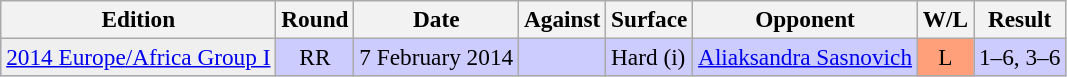<table class="wikitable" style="font-size:97%;">
<tr>
<th>Edition</th>
<th>Round</th>
<th>Date</th>
<th>Against</th>
<th>Surface</th>
<th>Opponent</th>
<th>W/L</th>
<th>Result</th>
</tr>
<tr bgcolor="#CCCCFF">
<td bgcolor=#efefef><a href='#'>2014 Europe/Africa Group I</a></td>
<td align=center>RR</td>
<td>7 February 2014</td>
<td></td>
<td>Hard (i)</td>
<td> <a href='#'>Aliaksandra Sasnovich</a></td>
<td bgcolor=#FFA07A align=center>L</td>
<td>1–6, 3–6</td>
</tr>
</table>
